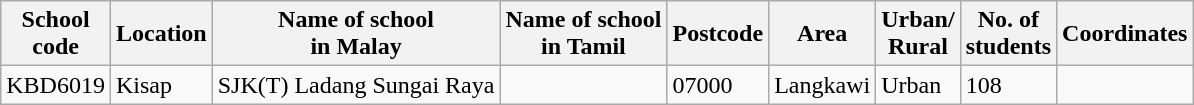<table class="wikitable sortable">
<tr>
<th>School<br>code</th>
<th>Location</th>
<th>Name of school<br>in Malay</th>
<th>Name of school<br>in Tamil</th>
<th>Postcode</th>
<th>Area</th>
<th>Urban/<br>Rural</th>
<th>No. of<br>students</th>
<th>Coordinates</th>
</tr>
<tr>
<td>KBD6019</td>
<td>Kisap</td>
<td>SJK(T) Ladang Sungai Raya</td>
<td></td>
<td>07000</td>
<td>Langkawi</td>
<td>Urban</td>
<td>108</td>
<td></td>
</tr>
</table>
